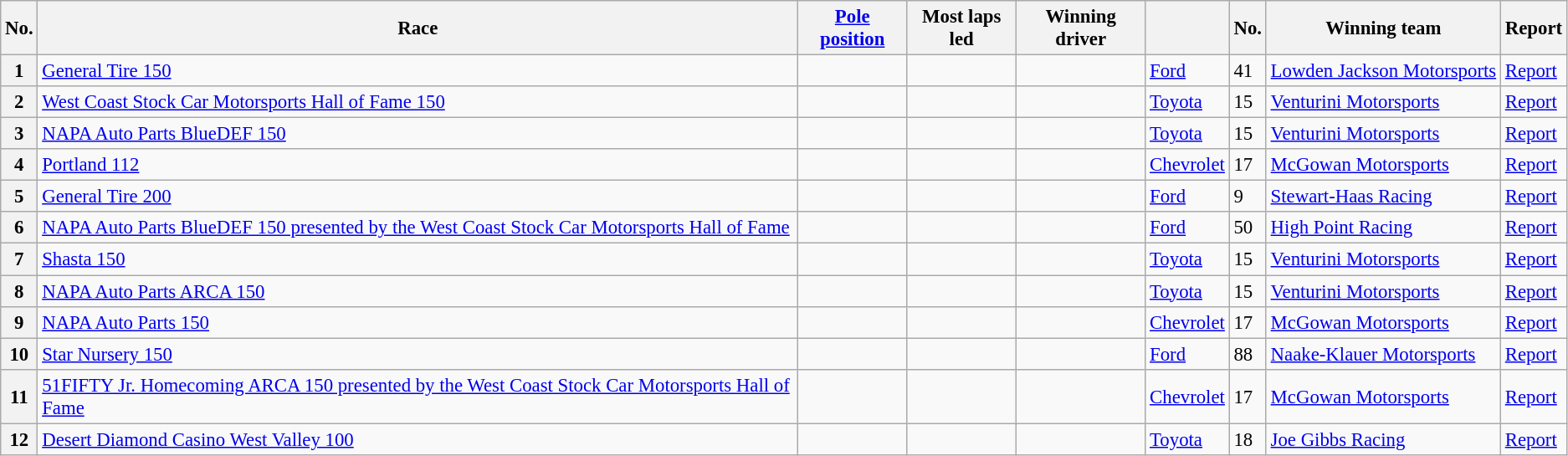<table class="wikitable" style="font-size:95%">
<tr>
<th>No.</th>
<th>Race</th>
<th><a href='#'>Pole position</a></th>
<th>Most laps led</th>
<th>Winning driver</th>
<th></th>
<th>No.</th>
<th>Winning team</th>
<th>Report</th>
</tr>
<tr>
<th>1</th>
<td nowrap><a href='#'>General Tire 150</a></td>
<td nowrap></td>
<td nowrap></td>
<td nowrap></td>
<td><a href='#'>Ford</a></td>
<td>41</td>
<td nowrap><a href='#'>Lowden Jackson Motorsports</a></td>
<td><a href='#'>Report</a></td>
</tr>
<tr>
<th>2</th>
<td nowrap><a href='#'>West Coast Stock Car Motorsports Hall of Fame 150</a></td>
<td nowrap></td>
<td nowrap></td>
<td nowrap></td>
<td><a href='#'>Toyota</a></td>
<td>15</td>
<td nowrap><a href='#'>Venturini Motorsports</a></td>
<td><a href='#'>Report</a></td>
</tr>
<tr>
<th>3</th>
<td nowrap><a href='#'>NAPA Auto Parts BlueDEF 150</a></td>
<td nowrap></td>
<td nowrap></td>
<td nowrap></td>
<td><a href='#'>Toyota</a></td>
<td>15</td>
<td nowrap><a href='#'>Venturini Motorsports</a></td>
<td><a href='#'>Report</a></td>
</tr>
<tr>
<th>4</th>
<td nowrap><a href='#'>Portland 112</a></td>
<td nowrap></td>
<td nowrap></td>
<td nowrap></td>
<td><a href='#'>Chevrolet</a></td>
<td>17</td>
<td nowrap><a href='#'>McGowan Motorsports</a></td>
<td><a href='#'>Report</a></td>
</tr>
<tr>
<th>5</th>
<td><a href='#'>General Tire 200</a></td>
<td nowrap></td>
<td nowrap></td>
<td nowrap></td>
<td><a href='#'>Ford</a></td>
<td>9</td>
<td nowrap><a href='#'>Stewart-Haas Racing</a></td>
<td><a href='#'>Report</a></td>
</tr>
<tr>
<th>6</th>
<td><a href='#'>NAPA Auto Parts BlueDEF 150 presented by the West Coast Stock Car Motorsports Hall of Fame</a></td>
<td nowrap></td>
<td nowrap></td>
<td nowrap></td>
<td><a href='#'>Ford</a></td>
<td>50</td>
<td nowrap><a href='#'>High Point Racing</a></td>
<td><a href='#'>Report</a></td>
</tr>
<tr>
<th>7</th>
<td><a href='#'>Shasta 150</a></td>
<td nowrap></td>
<td nowrap></td>
<td nowrap></td>
<td><a href='#'>Toyota</a></td>
<td>15</td>
<td><a href='#'>Venturini Motorsports</a></td>
<td><a href='#'>Report</a></td>
</tr>
<tr>
<th>8</th>
<td><a href='#'>NAPA Auto Parts ARCA 150</a></td>
<td nowrap></td>
<td nowrap></td>
<td nowrap></td>
<td><a href='#'>Toyota</a></td>
<td>15</td>
<td><a href='#'>Venturini Motorsports</a></td>
<td><a href='#'>Report</a></td>
</tr>
<tr>
<th>9</th>
<td><a href='#'>NAPA Auto Parts 150</a></td>
<td nowrap></td>
<td nowrap></td>
<td nowrap></td>
<td><a href='#'>Chevrolet</a></td>
<td>17</td>
<td nowrap><a href='#'>McGowan Motorsports</a></td>
<td><a href='#'>Report</a></td>
</tr>
<tr>
<th>10</th>
<td nowrap><a href='#'>Star Nursery 150</a></td>
<td nowrap></td>
<td nowrap></td>
<td nowrap></td>
<td><a href='#'>Ford</a></td>
<td>88</td>
<td nowrap><a href='#'>Naake-Klauer Motorsports</a></td>
<td><a href='#'>Report</a></td>
</tr>
<tr>
<th>11</th>
<td><a href='#'>51FIFTY Jr. Homecoming ARCA 150 presented by the West Coast Stock Car Motorsports Hall of Fame</a></td>
<td nowrap></td>
<td nowrap></td>
<td nowrap></td>
<td><a href='#'>Chevrolet</a></td>
<td>17</td>
<td nowrap><a href='#'>McGowan Motorsports</a></td>
<td><a href='#'>Report</a></td>
</tr>
<tr>
<th>12</th>
<td><a href='#'>Desert Diamond Casino West Valley 100</a></td>
<td nowrap></td>
<td nowrap></td>
<td nowrap></td>
<td><a href='#'>Toyota</a></td>
<td>18</td>
<td nowrap><a href='#'>Joe Gibbs Racing</a></td>
<td><a href='#'>Report</a></td>
</tr>
</table>
